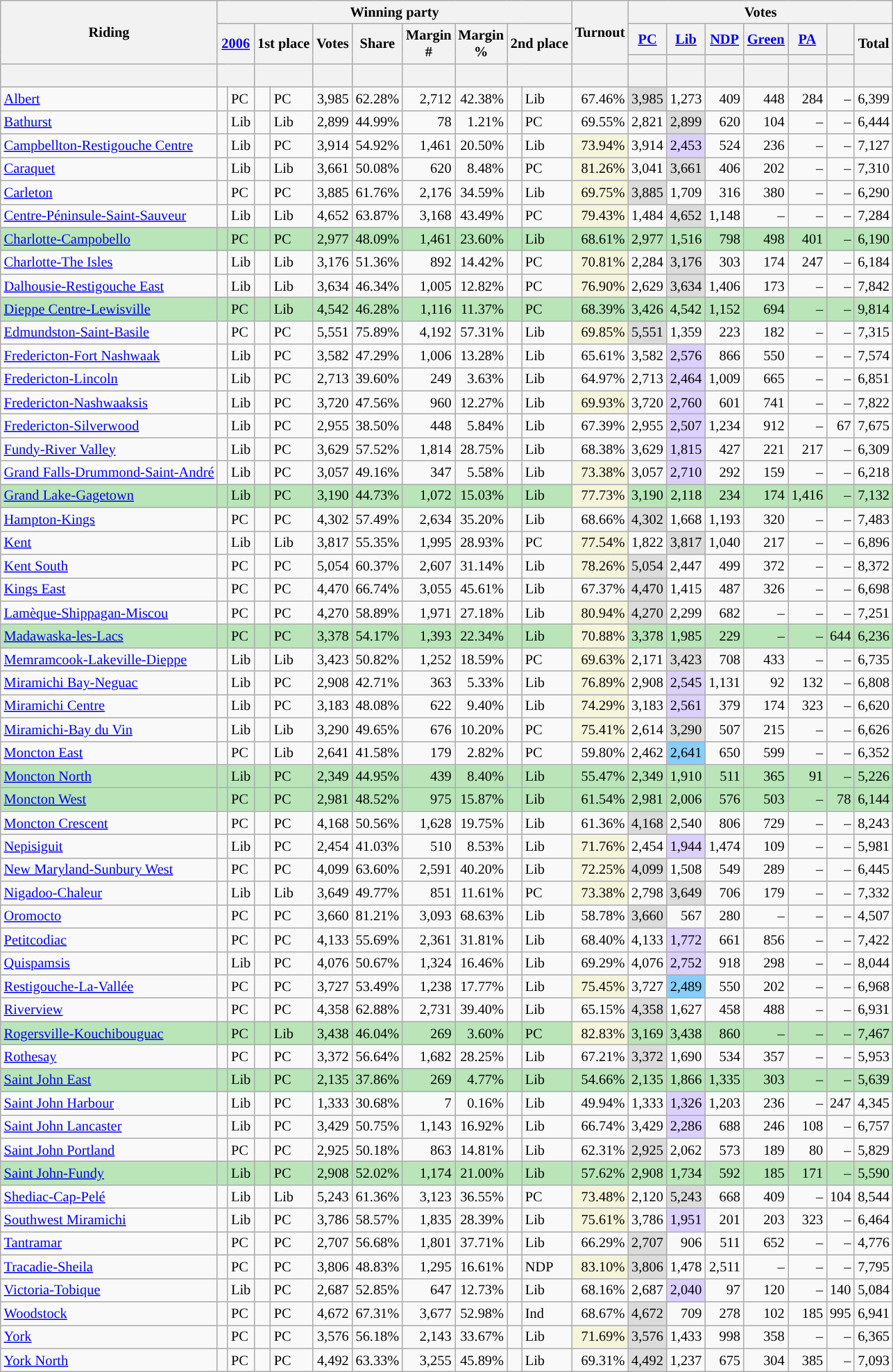<table class="wikitable sortable mw-collapsible"  style="text-align:right; font-size:85%">
<tr>
<th rowspan="3" scope="col">Riding</th>
<th colspan="10" scope="col">Winning party</th>
<th rowspan="3" scope="col">Turnout<br></th>
<th colspan="7" scope="col">Votes</th>
</tr>
<tr>
<th colspan="2" rowspan="2" scope="col"><a href='#'>2006</a></th>
<th colspan="2" rowspan="2" scope="col">1st place</th>
<th rowspan="2" scope="col">Votes</th>
<th rowspan="2" scope="col">Share</th>
<th rowspan="2" scope="col">Margin<br>#</th>
<th rowspan="2" scope="col">Margin<br>%</th>
<th colspan="2" rowspan="2" scope="col">2nd place</th>
<th><a href='#'>PC</a></th>
<th><a href='#'>Lib</a></th>
<th><a href='#'>NDP</a></th>
<th><a href='#'>Green</a></th>
<th><a href='#'>PA</a></th>
<th></th>
<th rowspan="2">Total</th>
</tr>
<tr>
<th style="background-color:"></th>
<th style="background-color:"></th>
<th style="background-color:"></th>
<th style="background-color:"></th>
<th style="background-color:"></th>
<th style="background-color:"></th>
</tr>
<tr>
<th> </th>
<th colspan="2"></th>
<th colspan="2"></th>
<th></th>
<th></th>
<th></th>
<th></th>
<th colspan="2"></th>
<th></th>
<th></th>
<th></th>
<th></th>
<th></th>
<th></th>
<th></th>
<th></th>
</tr>
<tr>
<td style="text-align:left;"><a href='#'>Albert</a></td>
<td> </td>
<td style="text-align:left;">PC</td>
<td> </td>
<td style="text-align:left;">PC</td>
<td>3,985</td>
<td>62.28%</td>
<td>2,712</td>
<td>42.38%</td>
<td> </td>
<td style="text-align:left;">Lib</td>
<td>67.46%</td>
<td style="background-color:#DCDCDC;">3,985</td>
<td>1,273</td>
<td>409</td>
<td>448</td>
<td>284</td>
<td>–</td>
<td>6,399</td>
</tr>
<tr>
<td style="text-align:left;"><a href='#'>Bathurst</a></td>
<td> </td>
<td style="text-align:left;">Lib</td>
<td> </td>
<td style="text-align:left;">Lib</td>
<td>2,899</td>
<td>44.99%</td>
<td>78</td>
<td>1.21%</td>
<td> </td>
<td style="text-align:left;">PC</td>
<td>69.55%</td>
<td>2,821</td>
<td style="background-color:#DCDCDC;">2,899</td>
<td>620</td>
<td>104</td>
<td>–</td>
<td>–</td>
<td>6,444</td>
</tr>
<tr>
<td style="text-align:left;"><a href='#'>Campbellton-Restigouche Centre</a></td>
<td> </td>
<td style="text-align:left;">Lib</td>
<td> </td>
<td style="text-align:left;">PC</td>
<td>3,914</td>
<td>54.92%</td>
<td>1,461</td>
<td>20.50%</td>
<td> </td>
<td style="text-align:left;">Lib</td>
<td style="background-color:#F5F5DC;">73.94%</td>
<td>3,914</td>
<td style="background-color:#DCD0FF;">2,453</td>
<td>524</td>
<td>236</td>
<td>–</td>
<td>–</td>
<td>7,127</td>
</tr>
<tr>
<td style="text-align:left;"><a href='#'>Caraquet</a></td>
<td> </td>
<td style="text-align:left;">Lib</td>
<td> </td>
<td style="text-align:left;">Lib</td>
<td>3,661</td>
<td>50.08%</td>
<td>620</td>
<td>8.48%</td>
<td> </td>
<td style="text-align:left;">PC</td>
<td style="background-color:#F5F5DC;">81.26%</td>
<td>3,041</td>
<td style="background-color:#DCDCDC;">3,661</td>
<td>406</td>
<td>202</td>
<td>–</td>
<td>–</td>
<td>7,310</td>
</tr>
<tr>
<td style="text-align:left;"><a href='#'>Carleton</a></td>
<td> </td>
<td style="text-align:left;">PC</td>
<td> </td>
<td style="text-align:left;">PC</td>
<td>3,885</td>
<td>61.76%</td>
<td>2,176</td>
<td>34.59%</td>
<td> </td>
<td style="text-align:left;">Lib</td>
<td style="background-color:#F5F5DC;">69.75%</td>
<td style="background-color:#DCDCDC;">3,885</td>
<td>1,709</td>
<td>316</td>
<td>380</td>
<td>–</td>
<td>–</td>
<td>6,290</td>
</tr>
<tr>
<td style="text-align:left;"><a href='#'>Centre-Péninsule-Saint-Sauveur</a></td>
<td> </td>
<td style="text-align:left;">Lib</td>
<td> </td>
<td style="text-align:left;">Lib</td>
<td>4,652</td>
<td>63.87%</td>
<td>3,168</td>
<td>43.49%</td>
<td> </td>
<td style="text-align:left;">PC</td>
<td style="background-color:#F5F5DC;">79.43%</td>
<td>1,484</td>
<td style="background-color:#DCDCDC;">4,652</td>
<td>1,148</td>
<td>–</td>
<td>–</td>
<td>–</td>
<td>7,284</td>
</tr>
<tr style="background-color:#B9E5B9;">
<td style="text-align:left;"><a href='#'>Charlotte-Campobello</a></td>
<td> </td>
<td style="text-align:left;">PC</td>
<td> </td>
<td style="text-align:left;">PC</td>
<td>2,977</td>
<td>48.09%</td>
<td>1,461</td>
<td>23.60%</td>
<td> </td>
<td style="text-align:left;">Lib</td>
<td>68.61%</td>
<td>2,977</td>
<td>1,516</td>
<td>798</td>
<td>498</td>
<td>401</td>
<td>–</td>
<td>6,190</td>
</tr>
<tr>
<td style="text-align:left;"><a href='#'>Charlotte-The Isles</a></td>
<td> </td>
<td style="text-align:left;">Lib</td>
<td> </td>
<td style="text-align:left;">Lib</td>
<td>3,176</td>
<td>51.36%</td>
<td>892</td>
<td>14.42%</td>
<td> </td>
<td style="text-align:left;">PC</td>
<td style="background-color:#F5F5DC;">70.81%</td>
<td>2,284</td>
<td style="background-color:#DCDCDC;">3,176</td>
<td>303</td>
<td>174</td>
<td>247</td>
<td>–</td>
<td>6,184</td>
</tr>
<tr>
<td style="text-align:left;"><a href='#'>Dalhousie-Restigouche East</a></td>
<td> </td>
<td style="text-align:left;">Lib</td>
<td> </td>
<td style="text-align:left;">Lib</td>
<td>3,634</td>
<td>46.34%</td>
<td>1,005</td>
<td>12.82%</td>
<td> </td>
<td style="text-align:left;">PC</td>
<td style="background-color:#F5F5DC;">76.90%</td>
<td>2,629</td>
<td style="background-color:#DCDCDC;">3,634</td>
<td>1,406</td>
<td>173</td>
<td>–</td>
<td>–</td>
<td>7,842</td>
</tr>
<tr style="background-color:#B9E5B9;">
<td style="text-align:left;"><a href='#'>Dieppe Centre-Lewisville</a></td>
<td> </td>
<td style="text-align:left;">PC</td>
<td> </td>
<td style="text-align:left;">Lib</td>
<td>4,542</td>
<td>46.28%</td>
<td>1,116</td>
<td>11.37%</td>
<td> </td>
<td style="text-align:left;">PC</td>
<td>68.39%</td>
<td>3,426</td>
<td>4,542</td>
<td>1,152</td>
<td>694</td>
<td>–</td>
<td>–</td>
<td>9,814</td>
</tr>
<tr>
<td style="text-align:left;"><a href='#'>Edmundston-Saint-Basile</a></td>
<td> </td>
<td style="text-align:left;">PC</td>
<td> </td>
<td style="text-align:left;">PC</td>
<td>5,551</td>
<td>75.89%</td>
<td>4,192</td>
<td>57.31%</td>
<td> </td>
<td style="text-align:left;">Lib</td>
<td style="background-color:#F5F5DC;">69.85%</td>
<td style="background-color:#DCDCDC;">5,551</td>
<td>1,359</td>
<td>223</td>
<td>182</td>
<td>–</td>
<td>–</td>
<td>7,315</td>
</tr>
<tr>
<td style="text-align:left;"><a href='#'>Fredericton-Fort Nashwaak</a></td>
<td> </td>
<td style="text-align:left;">Lib</td>
<td> </td>
<td style="text-align:left;">PC</td>
<td>3,582</td>
<td>47.29%</td>
<td>1,006</td>
<td>13.28%</td>
<td> </td>
<td style="text-align:left;">Lib</td>
<td>65.61%</td>
<td>3,582</td>
<td style="background-color:#DCD0FF;">2,576</td>
<td>866</td>
<td>550</td>
<td>–</td>
<td>–</td>
<td>7,574</td>
</tr>
<tr>
<td style="text-align:left;"><a href='#'>Fredericton-Lincoln</a></td>
<td> </td>
<td style="text-align:left;">Lib</td>
<td> </td>
<td style="text-align:left;">PC</td>
<td>2,713</td>
<td>39.60%</td>
<td>249</td>
<td>3.63%</td>
<td> </td>
<td style="text-align:left;">Lib</td>
<td>64.97%</td>
<td>2,713</td>
<td style="background-color:#DCD0FF;">2,464</td>
<td>1,009</td>
<td>665</td>
<td>–</td>
<td>–</td>
<td>6,851</td>
</tr>
<tr>
<td style="text-align:left;"><a href='#'>Fredericton-Nashwaaksis</a></td>
<td> </td>
<td style="text-align:left;">Lib</td>
<td> </td>
<td style="text-align:left;">PC</td>
<td>3,720</td>
<td>47.56%</td>
<td>960</td>
<td>12.27%</td>
<td> </td>
<td style="text-align:left;">Lib</td>
<td style="background-color:#F5F5DC;">69.93%</td>
<td>3,720</td>
<td style="background-color:#DCD0FF;">2,760</td>
<td>601</td>
<td>741</td>
<td>–</td>
<td>–</td>
<td>7,822</td>
</tr>
<tr>
<td style="text-align:left;"><a href='#'>Fredericton-Silverwood</a></td>
<td> </td>
<td style="text-align:left;">Lib</td>
<td> </td>
<td style="text-align:left;">PC</td>
<td>2,955</td>
<td>38.50%</td>
<td>448</td>
<td>5.84%</td>
<td> </td>
<td style="text-align:left;">Lib</td>
<td>67.39%</td>
<td>2,955</td>
<td style="background-color:#DCD0FF;">2,507</td>
<td>1,234</td>
<td>912</td>
<td>–</td>
<td>67</td>
<td>7,675</td>
</tr>
<tr>
<td style="text-align:left;"><a href='#'>Fundy-River Valley</a></td>
<td> </td>
<td style="text-align:left;">Lib</td>
<td> </td>
<td style="text-align:left;">PC</td>
<td>3,629</td>
<td>57.52%</td>
<td>1,814</td>
<td>28.75%</td>
<td> </td>
<td style="text-align:left;">Lib</td>
<td>68.38%</td>
<td>3,629</td>
<td style="background-color:#DCD0FF;">1,815</td>
<td>427</td>
<td>221</td>
<td>217</td>
<td>–</td>
<td>6,309</td>
</tr>
<tr>
<td style="text-align:left;"><a href='#'>Grand Falls-Drummond-Saint-André</a></td>
<td> </td>
<td style="text-align:left;">Lib</td>
<td> </td>
<td style="text-align:left;">PC</td>
<td>3,057</td>
<td>49.16%</td>
<td>347</td>
<td>5.58%</td>
<td> </td>
<td style="text-align:left;">Lib</td>
<td style="background-color:#F5F5DC;">73.38%</td>
<td>3,057</td>
<td style="background-color:#DCD0FF;">2,710</td>
<td>292</td>
<td>159</td>
<td>–</td>
<td>–</td>
<td>6,218</td>
</tr>
<tr style="background-color:#B9E5B9;">
<td style="text-align:left;"><a href='#'>Grand Lake-Gagetown</a></td>
<td> </td>
<td style="text-align:left;">Lib</td>
<td> </td>
<td style="text-align:left;">PC</td>
<td>3,190</td>
<td>44.73%</td>
<td>1,072</td>
<td>15.03%</td>
<td> </td>
<td style="text-align:left;">Lib</td>
<td style="background-color:#F5F5DC;">77.73%</td>
<td>3,190</td>
<td>2,118</td>
<td>234</td>
<td>174</td>
<td>1,416</td>
<td>–</td>
<td>7,132</td>
</tr>
<tr>
<td style="text-align:left;"><a href='#'>Hampton-Kings</a></td>
<td> </td>
<td style="text-align:left;">PC</td>
<td> </td>
<td style="text-align:left;">PC</td>
<td>4,302</td>
<td>57.49%</td>
<td>2,634</td>
<td>35.20%</td>
<td> </td>
<td style="text-align:left;">Lib</td>
<td>68.66%</td>
<td style="background-color:#DCDCDC;">4,302</td>
<td>1,668</td>
<td>1,193</td>
<td>320</td>
<td>–</td>
<td>–</td>
<td>7,483</td>
</tr>
<tr>
<td style="text-align:left;"><a href='#'>Kent</a></td>
<td> </td>
<td style="text-align:left;">Lib</td>
<td> </td>
<td style="text-align:left;">Lib</td>
<td>3,817</td>
<td>55.35%</td>
<td>1,995</td>
<td>28.93%</td>
<td> </td>
<td style="text-align:left;">PC</td>
<td style="background-color:#F5F5DC;">77.54%</td>
<td>1,822</td>
<td style="background-color:#DCDCDC;">3,817</td>
<td>1,040</td>
<td>217</td>
<td>–</td>
<td>–</td>
<td>6,896</td>
</tr>
<tr>
<td style="text-align:left;"><a href='#'>Kent South</a></td>
<td> </td>
<td style="text-align:left;">PC</td>
<td> </td>
<td style="text-align:left;">PC</td>
<td>5,054</td>
<td>60.37%</td>
<td>2,607</td>
<td>31.14%</td>
<td> </td>
<td style="text-align:left;">Lib</td>
<td style="background-color:#F5F5DC;">78.26%</td>
<td style="background-color:#DCDCDC;">5,054</td>
<td>2,447</td>
<td>499</td>
<td>372</td>
<td>–</td>
<td>–</td>
<td>8,372</td>
</tr>
<tr>
<td style="text-align:left;"><a href='#'>Kings East</a></td>
<td> </td>
<td style="text-align:left;">PC</td>
<td> </td>
<td style="text-align:left;">PC</td>
<td>4,470</td>
<td>66.74%</td>
<td>3,055</td>
<td>45.61%</td>
<td> </td>
<td style="text-align:left;">Lib</td>
<td>67.37%</td>
<td style="background-color:#DCDCDC;">4,470</td>
<td>1,415</td>
<td>487</td>
<td>326</td>
<td>–</td>
<td>–</td>
<td>6,698</td>
</tr>
<tr>
<td style="text-align:left;"><a href='#'>Lamèque-Shippagan-Miscou</a></td>
<td> </td>
<td style="text-align:left;">PC</td>
<td> </td>
<td style="text-align:left;">PC</td>
<td>4,270</td>
<td>58.89%</td>
<td>1,971</td>
<td>27.18%</td>
<td> </td>
<td style="text-align:left;">Lib</td>
<td style="background-color:#F5F5DC;">80.94%</td>
<td style="background-color:#DCDCDC;">4,270</td>
<td>2,299</td>
<td>682</td>
<td>–</td>
<td>–</td>
<td>–</td>
<td>7,251</td>
</tr>
<tr style="background-color:#B9E5B9;">
<td style="text-align:left;"><a href='#'>Madawaska-les-Lacs</a></td>
<td> </td>
<td style="text-align:left;">PC</td>
<td> </td>
<td style="text-align:left;">PC</td>
<td>3,378</td>
<td>54.17%</td>
<td>1,393</td>
<td>22.34%</td>
<td> </td>
<td style="text-align:left;">Lib</td>
<td style="background-color:#F5F5DC;">70.88%</td>
<td>3,378</td>
<td>1,985</td>
<td>229</td>
<td>–</td>
<td>–</td>
<td>644</td>
<td>6,236</td>
</tr>
<tr>
<td style="text-align:left;"><a href='#'>Memramcook-Lakeville-Dieppe</a></td>
<td> </td>
<td style="text-align:left;">Lib</td>
<td> </td>
<td style="text-align:left;">Lib</td>
<td>3,423</td>
<td>50.82%</td>
<td>1,252</td>
<td>18.59%</td>
<td> </td>
<td style="text-align:left;">PC</td>
<td style="background-color:#F5F5DC;">69.63%</td>
<td>2,171</td>
<td style="background-color:#DCDCDC;">3,423</td>
<td>708</td>
<td>433</td>
<td>–</td>
<td>–</td>
<td>6,735</td>
</tr>
<tr>
<td style="text-align:left;"><a href='#'>Miramichi Bay-Neguac</a></td>
<td> </td>
<td style="text-align:left;">Lib</td>
<td> </td>
<td style="text-align:left;">PC</td>
<td>2,908</td>
<td>42.71%</td>
<td>363</td>
<td>5.33%</td>
<td> </td>
<td style="text-align:left;">Lib</td>
<td style="background-color:#F5F5DC;">76.89%</td>
<td>2,908</td>
<td style="background-color:#DCD0FF;">2,545</td>
<td>1,131</td>
<td>92</td>
<td>132</td>
<td>–</td>
<td>6,808</td>
</tr>
<tr>
<td style="text-align:left;"><a href='#'>Miramichi Centre</a></td>
<td> </td>
<td style="text-align:left;">Lib</td>
<td> </td>
<td style="text-align:left;">PC</td>
<td>3,183</td>
<td>48.08%</td>
<td>622</td>
<td>9.40%</td>
<td> </td>
<td style="text-align:left;">Lib</td>
<td style="background-color:#F5F5DC;">74.29%</td>
<td>3,183</td>
<td style="background-color:#DCD0FF;">2,561</td>
<td>379</td>
<td>174</td>
<td>323</td>
<td>–</td>
<td>6,620</td>
</tr>
<tr>
<td style="text-align:left;"><a href='#'>Miramichi-Bay du Vin</a></td>
<td> </td>
<td style="text-align:left;">Lib</td>
<td> </td>
<td style="text-align:left;">Lib</td>
<td>3,290</td>
<td>49.65%</td>
<td>676</td>
<td>10.20%</td>
<td> </td>
<td style="text-align:left;">PC</td>
<td style="background-color:#F5F5DC;">75.41%</td>
<td>2,614</td>
<td style="background-color:#DCDCDC;">3,290</td>
<td>507</td>
<td>215</td>
<td>–</td>
<td>–</td>
<td>6,626</td>
</tr>
<tr>
<td style="text-align:left;"><a href='#'>Moncton East</a></td>
<td> </td>
<td style="text-align:left;">PC</td>
<td> </td>
<td style="text-align:left;">Lib</td>
<td>2,641</td>
<td>41.58%</td>
<td>179</td>
<td>2.82%</td>
<td> </td>
<td style="text-align:left;">PC</td>
<td>59.80%</td>
<td>2,462</td>
<td style="background-color:#87CEFA;">2,641</td>
<td>650</td>
<td>599</td>
<td>–</td>
<td>–</td>
<td>6,352</td>
</tr>
<tr style="background-color:#B9E5B9;">
<td style="text-align:left;"><a href='#'>Moncton North</a></td>
<td> </td>
<td style="text-align:left;">Lib</td>
<td> </td>
<td style="text-align:left;">PC</td>
<td>2,349</td>
<td>44.95%</td>
<td>439</td>
<td>8.40%</td>
<td> </td>
<td style="text-align:left;">Lib</td>
<td>55.47%</td>
<td>2,349</td>
<td>1,910</td>
<td>511</td>
<td>365</td>
<td>91</td>
<td>–</td>
<td>5,226</td>
</tr>
<tr style="background-color:#B9E5B9;">
<td style="text-align:left;"><a href='#'>Moncton West</a></td>
<td> </td>
<td style="text-align:left;">PC</td>
<td> </td>
<td style="text-align:left;">PC</td>
<td>2,981</td>
<td>48.52%</td>
<td>975</td>
<td>15.87%</td>
<td> </td>
<td style="text-align:left;">Lib</td>
<td>61.54%</td>
<td>2,981</td>
<td>2,006</td>
<td>576</td>
<td>503</td>
<td>–</td>
<td>78</td>
<td>6,144</td>
</tr>
<tr>
<td style="text-align:left;"><a href='#'>Moncton Crescent</a></td>
<td> </td>
<td style="text-align:left;">PC</td>
<td> </td>
<td style="text-align:left;">PC</td>
<td>4,168</td>
<td>50.56%</td>
<td>1,628</td>
<td>19.75%</td>
<td> </td>
<td style="text-align:left;">Lib</td>
<td>61.36%</td>
<td style="background-color:#DCDCDC;">4,168</td>
<td>2,540</td>
<td>806</td>
<td>729</td>
<td>–</td>
<td>–</td>
<td>8,243</td>
</tr>
<tr>
<td style="text-align:left;"><a href='#'>Nepisiguit</a></td>
<td> </td>
<td style="text-align:left;">Lib</td>
<td> </td>
<td style="text-align:left;">PC</td>
<td>2,454</td>
<td>41.03%</td>
<td>510</td>
<td>8.53%</td>
<td> </td>
<td style="text-align:left;">Lib</td>
<td style="background-color:#F5F5DC;">71.76%</td>
<td>2,454</td>
<td style="background-color:#DCD0FF;">1,944</td>
<td>1,474</td>
<td>109</td>
<td>–</td>
<td>–</td>
<td>5,981</td>
</tr>
<tr>
<td style="text-align:left;"><a href='#'>New Maryland-Sunbury West</a></td>
<td> </td>
<td style="text-align:left;">PC</td>
<td> </td>
<td style="text-align:left;">PC</td>
<td>4,099</td>
<td>63.60%</td>
<td>2,591</td>
<td>40.20%</td>
<td> </td>
<td style="text-align:left;">Lib</td>
<td style="background-color:#F5F5DC;">72.25%</td>
<td style="background-color:#DCDCDC;">4,099</td>
<td>1,508</td>
<td>549</td>
<td>289</td>
<td>–</td>
<td>–</td>
<td>6,445</td>
</tr>
<tr>
<td style="text-align:left;"><a href='#'>Nigadoo-Chaleur</a></td>
<td> </td>
<td style="text-align:left;">Lib</td>
<td> </td>
<td style="text-align:left;">Lib</td>
<td>3,649</td>
<td>49.77%</td>
<td>851</td>
<td>11.61%</td>
<td> </td>
<td style="text-align:left;">PC</td>
<td style="background-color:#F5F5DC;">73.38%</td>
<td>2,798</td>
<td style="background-color:#DCDCDC;">3,649</td>
<td>706</td>
<td>179</td>
<td>–</td>
<td>–</td>
<td>7,332</td>
</tr>
<tr>
<td style="text-align:left;"><a href='#'>Oromocto</a></td>
<td> </td>
<td style="text-align:left;">PC</td>
<td> </td>
<td style="text-align:left;">PC</td>
<td>3,660</td>
<td>81.21%</td>
<td>3,093</td>
<td>68.63%</td>
<td> </td>
<td style="text-align:left;">Lib</td>
<td>58.78%</td>
<td style="background-color:#DCDCDC;">3,660</td>
<td>567</td>
<td>280</td>
<td>–</td>
<td>–</td>
<td>–</td>
<td>4,507</td>
</tr>
<tr>
<td style="text-align:left;"><a href='#'>Petitcodiac</a></td>
<td> </td>
<td style="text-align:left;">PC</td>
<td> </td>
<td style="text-align:left;">PC</td>
<td>4,133</td>
<td>55.69%</td>
<td>2,361</td>
<td>31.81%</td>
<td> </td>
<td style="text-align:left;">Lib</td>
<td>68.40%</td>
<td>4,133</td>
<td style="background-color:#DCD0FF;">1,772</td>
<td>661</td>
<td>856</td>
<td>–</td>
<td>–</td>
<td>7,422</td>
</tr>
<tr>
<td style="text-align:left;"><a href='#'>Quispamsis</a></td>
<td> </td>
<td style="text-align:left;">Lib</td>
<td> </td>
<td style="text-align:left;">PC</td>
<td>4,076</td>
<td>50.67%</td>
<td>1,324</td>
<td>16.46%</td>
<td> </td>
<td style="text-align:left;">Lib</td>
<td>69.29%</td>
<td>4,076</td>
<td style="background-color:#DCD0FF;">2,752</td>
<td>918</td>
<td>298</td>
<td>–</td>
<td>–</td>
<td>8,044</td>
</tr>
<tr>
<td style="text-align:left;"><a href='#'>Restigouche-La-Vallée</a></td>
<td> </td>
<td style="text-align:left;">PC</td>
<td> </td>
<td style="text-align:left;">PC</td>
<td>3,727</td>
<td>53.49%</td>
<td>1,238</td>
<td>17.77%</td>
<td> </td>
<td style="text-align:left;">Lib</td>
<td style="background-color:#F5F5DC;">75.45%</td>
<td>3,727</td>
<td style="background-color:#87CEFA;">2,489</td>
<td>550</td>
<td>202</td>
<td>–</td>
<td>–</td>
<td>6,968</td>
</tr>
<tr>
<td style="text-align:left;"><a href='#'>Riverview</a></td>
<td> </td>
<td style="text-align:left;">PC</td>
<td> </td>
<td style="text-align:left;">PC</td>
<td>4,358</td>
<td>62.88%</td>
<td>2,731</td>
<td>39.40%</td>
<td> </td>
<td style="text-align:left;">Lib</td>
<td>65.15%</td>
<td style="background-color:#DCDCDC;">4,358</td>
<td>1,627</td>
<td>458</td>
<td>488</td>
<td>–</td>
<td>–</td>
<td>6,931</td>
</tr>
<tr style="background-color:#B9E5B9;">
<td style="text-align:left;"><a href='#'>Rogersville-Kouchibouguac</a></td>
<td> </td>
<td style="text-align:left;">PC</td>
<td> </td>
<td style="text-align:left;">Lib</td>
<td>3,438</td>
<td>46.04%</td>
<td>269</td>
<td>3.60%</td>
<td> </td>
<td style="text-align:left;">PC</td>
<td style="background-color:#F5F5DC;">82.83%</td>
<td>3,169</td>
<td>3,438</td>
<td>860</td>
<td>–</td>
<td>–</td>
<td>–</td>
<td>7,467</td>
</tr>
<tr>
<td style="text-align:left;"><a href='#'>Rothesay</a></td>
<td> </td>
<td style="text-align:left;">PC</td>
<td> </td>
<td style="text-align:left;">PC</td>
<td>3,372</td>
<td>56.64%</td>
<td>1,682</td>
<td>28.25%</td>
<td> </td>
<td style="text-align:left;">Lib</td>
<td>67.21%</td>
<td style="background-color:#DCDCDC;">3,372</td>
<td>1,690</td>
<td>534</td>
<td>357</td>
<td>–</td>
<td>–</td>
<td>5,953</td>
</tr>
<tr style="background-color:#B9E5B9;">
<td style="text-align:left;"><a href='#'>Saint John East</a></td>
<td> </td>
<td style="text-align:left;">Lib</td>
<td> </td>
<td style="text-align:left;">PC</td>
<td>2,135</td>
<td>37.86%</td>
<td>269</td>
<td>4.77%</td>
<td> </td>
<td style="text-align:left;">Lib</td>
<td>54.66%</td>
<td>2,135</td>
<td>1,866</td>
<td>1,335</td>
<td>303</td>
<td>–</td>
<td>–</td>
<td>5,639</td>
</tr>
<tr>
<td style="text-align:left;"><a href='#'>Saint John Harbour</a></td>
<td> </td>
<td style="text-align:left;">Lib</td>
<td> </td>
<td style="text-align:left;">PC</td>
<td>1,333</td>
<td>30.68%</td>
<td>7</td>
<td>0.16%</td>
<td> </td>
<td style="text-align:left;">Lib</td>
<td>49.94%</td>
<td>1,333</td>
<td style="background-color:#DCD0FF;">1,326</td>
<td>1,203</td>
<td>236</td>
<td>–</td>
<td>247</td>
<td>4,345</td>
</tr>
<tr>
<td style="text-align:left;"><a href='#'>Saint John Lancaster</a></td>
<td> </td>
<td style="text-align:left;">Lib</td>
<td> </td>
<td style="text-align:left;">PC</td>
<td>3,429</td>
<td>50.75%</td>
<td>1,143</td>
<td>16.92%</td>
<td> </td>
<td style="text-align:left;">Lib</td>
<td>66.74%</td>
<td>3,429</td>
<td style="background-color:#DCD0FF;">2,286</td>
<td>688</td>
<td>246</td>
<td>108</td>
<td>–</td>
<td>6,757</td>
</tr>
<tr>
<td style="text-align:left;"><a href='#'>Saint John Portland</a></td>
<td> </td>
<td style="text-align:left;">PC</td>
<td> </td>
<td style="text-align:left;">PC</td>
<td>2,925</td>
<td>50.18%</td>
<td>863</td>
<td>14.81%</td>
<td> </td>
<td style="text-align:left;">Lib</td>
<td>62.31%</td>
<td style="background-color:#DCDCDC;">2,925</td>
<td>2,062</td>
<td>573</td>
<td>189</td>
<td>80</td>
<td>–</td>
<td>5,829</td>
</tr>
<tr style="background-color:#B9E5B9;">
<td style="text-align:left;"><a href='#'>Saint John-Fundy</a></td>
<td> </td>
<td style="text-align:left;">Lib</td>
<td> </td>
<td style="text-align:left;">PC</td>
<td>2,908</td>
<td>52.02%</td>
<td>1,174</td>
<td>21.00%</td>
<td> </td>
<td style="text-align:left;">Lib</td>
<td>57.62%</td>
<td>2,908</td>
<td>1,734</td>
<td>592</td>
<td>185</td>
<td>171</td>
<td>–</td>
<td>5,590</td>
</tr>
<tr>
<td style="text-align:left;"><a href='#'>Shediac-Cap-Pelé</a></td>
<td> </td>
<td style="text-align:left;">Lib</td>
<td> </td>
<td style="text-align:left;">Lib</td>
<td>5,243</td>
<td>61.36%</td>
<td>3,123</td>
<td>36.55%</td>
<td> </td>
<td style="text-align:left;">PC</td>
<td style="background-color:#F5F5DC;">73.48%</td>
<td>2,120</td>
<td style="background-color:#DCDCDC;">5,243</td>
<td>668</td>
<td>409</td>
<td>–</td>
<td>104</td>
<td>8,544</td>
</tr>
<tr>
<td style="text-align:left;"><a href='#'>Southwest Miramichi</a></td>
<td> </td>
<td style="text-align:left;">Lib</td>
<td> </td>
<td style="text-align:left;">PC</td>
<td>3,786</td>
<td>58.57%</td>
<td>1,835</td>
<td>28.39%</td>
<td> </td>
<td style="text-align:left;">Lib</td>
<td style="background-color:#F5F5DC;">75.61%</td>
<td>3,786</td>
<td style="background-color:#DCD0FF;">1,951</td>
<td>201</td>
<td>203</td>
<td>323</td>
<td>–</td>
<td>6,464</td>
</tr>
<tr>
<td style="text-align:left;"><a href='#'>Tantramar</a></td>
<td> </td>
<td style="text-align:left;">PC</td>
<td> </td>
<td style="text-align:left;">PC</td>
<td>2,707</td>
<td>56.68%</td>
<td>1,801</td>
<td>37.71%</td>
<td> </td>
<td style="text-align:left;">Lib</td>
<td>66.29%</td>
<td style="background-color:#DCDCDC;">2,707</td>
<td>906</td>
<td>511</td>
<td>652</td>
<td>–</td>
<td>–</td>
<td>4,776</td>
</tr>
<tr>
<td style="text-align:left;"><a href='#'>Tracadie-Sheila</a></td>
<td> </td>
<td style="text-align:left;">PC</td>
<td> </td>
<td style="text-align:left;">PC</td>
<td>3,806</td>
<td>48.83%</td>
<td>1,295</td>
<td>16.61%</td>
<td> </td>
<td style="text-align:left;">NDP</td>
<td style="background-color:#F5F5DC;">83.10%</td>
<td style="background-color:#DCDCDC;">3,806</td>
<td>1,478</td>
<td>2,511</td>
<td>–</td>
<td>–</td>
<td>–</td>
<td>7,795</td>
</tr>
<tr>
<td style="text-align:left;"><a href='#'>Victoria-Tobique</a></td>
<td> </td>
<td style="text-align:left;">Lib</td>
<td> </td>
<td style="text-align:left;">PC</td>
<td>2,687</td>
<td>52.85%</td>
<td>647</td>
<td>12.73%</td>
<td> </td>
<td style="text-align:left;">Lib</td>
<td>68.16%</td>
<td>2,687</td>
<td style="background-color:#DCD0FF;">2,040</td>
<td>97</td>
<td>120</td>
<td>–</td>
<td>140</td>
<td>5,084</td>
</tr>
<tr>
<td style="text-align:left;"><a href='#'>Woodstock</a></td>
<td> </td>
<td style="text-align:left;">PC</td>
<td> </td>
<td style="text-align:left;">PC</td>
<td>4,672</td>
<td>67.31%</td>
<td>3,677</td>
<td>52.98%</td>
<td> </td>
<td style="text-align:left;">Ind</td>
<td>68.67%</td>
<td style="background-color:#DCDCDC;">4,672</td>
<td>709</td>
<td>278</td>
<td>102</td>
<td>185</td>
<td>995</td>
<td>6,941</td>
</tr>
<tr>
<td style="text-align:left;"><a href='#'>York</a></td>
<td> </td>
<td style="text-align:left;">PC</td>
<td> </td>
<td style="text-align:left;">PC</td>
<td>3,576</td>
<td>56.18%</td>
<td>2,143</td>
<td>33.67%</td>
<td> </td>
<td style="text-align:left;">Lib</td>
<td style="background-color:#F5F5DC;">71.69%</td>
<td style="background-color:#DCDCDC;">3,576</td>
<td>1,433</td>
<td>998</td>
<td>358</td>
<td>–</td>
<td>–</td>
<td>6,365</td>
</tr>
<tr>
<td style="text-align:left;"><a href='#'>York North</a></td>
<td> </td>
<td style="text-align:left;">PC</td>
<td> </td>
<td style="text-align:left;">PC</td>
<td>4,492</td>
<td>63.33%</td>
<td>3,255</td>
<td>45.89%</td>
<td> </td>
<td style="text-align:left;">Lib</td>
<td>69.31%</td>
<td style="background-color:#DCDCDC;">4,492</td>
<td>1,237</td>
<td>675</td>
<td>304</td>
<td>385</td>
<td>–</td>
<td>7,093</td>
</tr>
</table>
